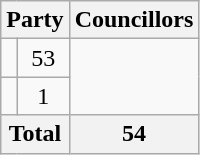<table class="wikitable">
<tr>
<th colspan=2>Party</th>
<th>Councillors</th>
</tr>
<tr>
<td></td>
<td align=center>53</td>
</tr>
<tr>
<td></td>
<td align=center>1</td>
</tr>
<tr>
<th colspan=2>Total</th>
<th>54</th>
</tr>
</table>
